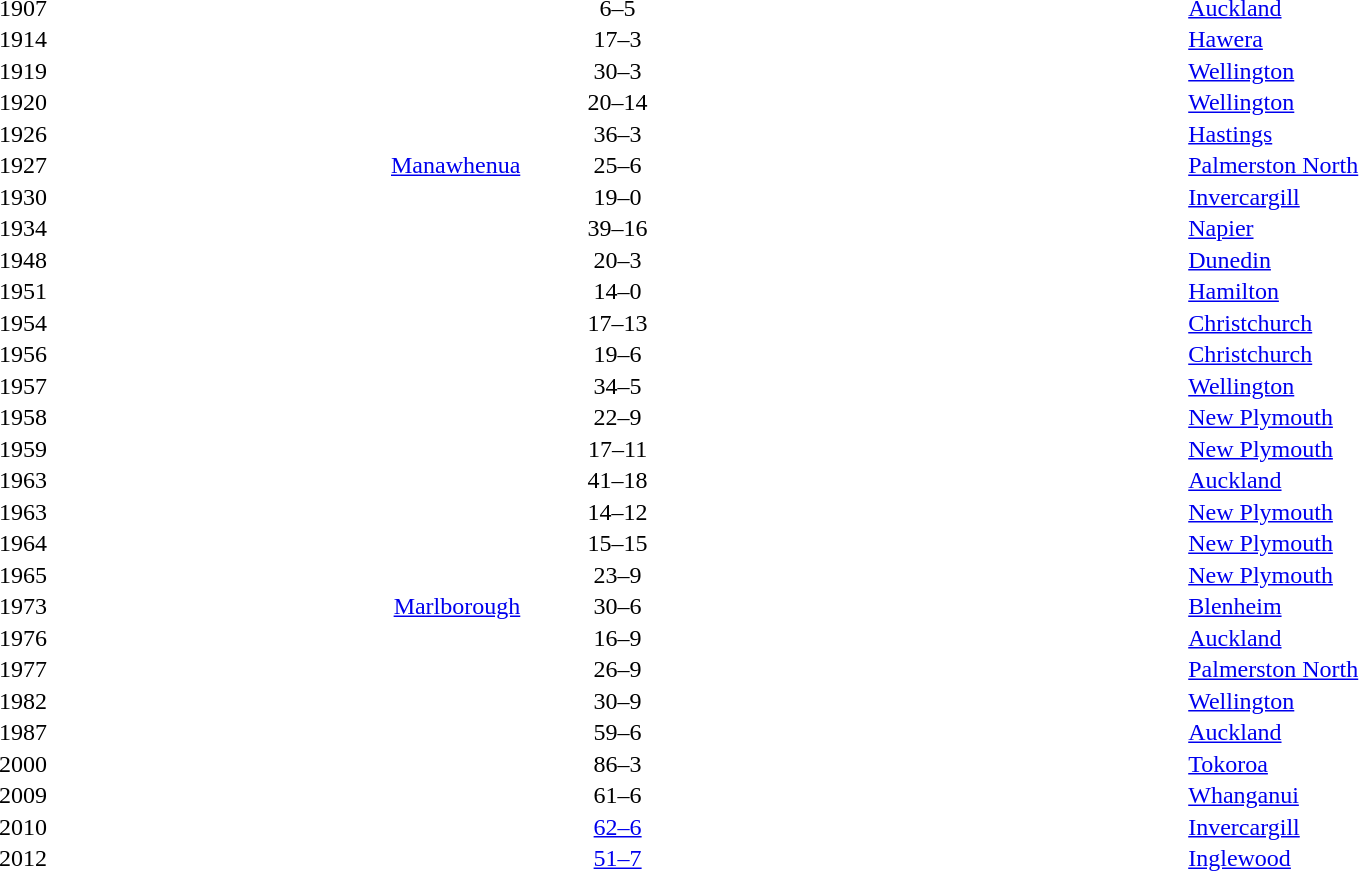<table style="width:100%;style=font-size:90%" cellspacing="1">
<tr>
<th width=15%></th>
<th width=25%></th>
<th width=10%></th>
<th width=25%></th>
</tr>
<tr>
<td align=right>1907</td>
<td align=right> </td>
<td align=center>6–5</td>
<td> </td>
<td><a href='#'>Auckland</a></td>
</tr>
<tr>
<td align=right>1914</td>
<td align=right> </td>
<td align=center>17–3</td>
<td> </td>
<td><a href='#'>Hawera</a></td>
</tr>
<tr>
<td align=right>1919</td>
<td align=right> </td>
<td align=center>30–3</td>
<td> </td>
<td><a href='#'>Wellington</a></td>
</tr>
<tr>
<td align=right>1920</td>
<td align=right> </td>
<td align=center>20–14</td>
<td> </td>
<td><a href='#'>Wellington</a></td>
</tr>
<tr>
<td align=right>1926</td>
<td align=right> </td>
<td align=center>36–3</td>
<td> </td>
<td><a href='#'>Hastings</a></td>
</tr>
<tr>
<td align=right>1927</td>
<td align=right><a href='#'>Manawhenua</a> </td>
<td align=center>25–6</td>
<td> </td>
<td><a href='#'>Palmerston North</a></td>
</tr>
<tr>
<td align=right>1930</td>
<td align=right> </td>
<td align=center>19–0</td>
<td> </td>
<td><a href='#'>Invercargill</a></td>
</tr>
<tr>
<td align=right>1934</td>
<td align=right> </td>
<td align=center>39–16</td>
<td> </td>
<td><a href='#'>Napier</a></td>
</tr>
<tr>
<td align=right>1948</td>
<td align=right> </td>
<td align=center>20–3</td>
<td> </td>
<td><a href='#'>Dunedin</a></td>
</tr>
<tr>
<td align=right>1951</td>
<td align=right> </td>
<td align=center>14–0</td>
<td> </td>
<td><a href='#'>Hamilton</a></td>
</tr>
<tr>
<td align=right>1954</td>
<td align=right> </td>
<td align=center>17–13</td>
<td> </td>
<td><a href='#'>Christchurch</a></td>
</tr>
<tr>
<td align=right>1956</td>
<td align=right> </td>
<td align=center>19–6</td>
<td> </td>
<td><a href='#'>Christchurch</a></td>
</tr>
<tr>
<td align=right>1957</td>
<td align=right> </td>
<td align=center>34–5</td>
<td> </td>
<td><a href='#'>Wellington</a></td>
</tr>
<tr>
<td align=right>1958</td>
<td align=right> </td>
<td align=center>22–9</td>
<td> </td>
<td><a href='#'>New Plymouth</a></td>
</tr>
<tr>
<td align=right>1959</td>
<td align=right> </td>
<td align=center>17–11</td>
<td> </td>
<td><a href='#'>New Plymouth</a></td>
</tr>
<tr>
<td align=right>1963</td>
<td align=right> </td>
<td align=center>41–18</td>
<td> </td>
<td><a href='#'>Auckland</a></td>
</tr>
<tr>
<td align=right>1963</td>
<td align=right> </td>
<td align=center>14–12</td>
<td> </td>
<td><a href='#'>New Plymouth</a></td>
</tr>
<tr>
<td align=right>1964</td>
<td align=right> </td>
<td align=center>15–15</td>
<td> </td>
<td><a href='#'>New Plymouth</a></td>
</tr>
<tr>
<td align=right>1965</td>
<td align=right> </td>
<td align=center>23–9</td>
<td> </td>
<td><a href='#'>New Plymouth</a></td>
</tr>
<tr>
<td align=right>1973</td>
<td align=right><a href='#'>Marlborough</a> </td>
<td align=center>30–6</td>
<td> </td>
<td><a href='#'>Blenheim</a></td>
</tr>
<tr>
<td align=right>1976</td>
<td align=right> </td>
<td align=center>16–9</td>
<td> </td>
<td><a href='#'>Auckland</a></td>
</tr>
<tr>
<td align=right>1977</td>
<td align=right> </td>
<td align=center>26–9</td>
<td> </td>
<td><a href='#'>Palmerston North</a></td>
</tr>
<tr>
<td align=right>1982</td>
<td align=right> </td>
<td align=center>30–9</td>
<td> </td>
<td><a href='#'>Wellington</a></td>
</tr>
<tr>
<td align=right>1987</td>
<td align=right> </td>
<td align=center>59–6</td>
<td> </td>
<td><a href='#'>Auckland</a></td>
</tr>
<tr>
<td align=right>2000</td>
<td align=right> </td>
<td align=center>86–3</td>
<td> </td>
<td><a href='#'>Tokoroa</a></td>
</tr>
<tr>
<td align=right>2009</td>
<td align=right> </td>
<td align=center>61–6</td>
<td> </td>
<td><a href='#'>Whanganui</a></td>
</tr>
<tr>
<td align=right>2010</td>
<td align=right> </td>
<td align=center><a href='#'>62–6</a></td>
<td> </td>
<td><a href='#'>Invercargill</a></td>
</tr>
<tr>
<td align=right>2012</td>
<td align=right> </td>
<td align=center><a href='#'>51–7</a></td>
<td> </td>
<td><a href='#'>Inglewood</a></td>
</tr>
</table>
